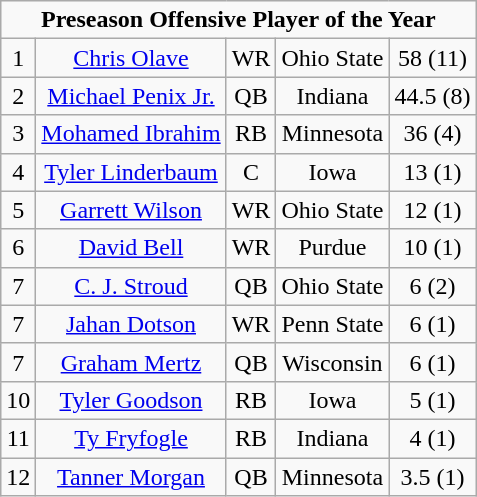<table class="wikitable" style="display: inline-table;">
<tr align="center">
<td align="center" Colspan="5"><strong>Preseason Offensive Player of the Year</strong><br></td>
</tr>
<tr align="center">
<td>1</td>
<td><a href='#'>Chris Olave</a></td>
<td>WR</td>
<td>Ohio State</td>
<td>58 (11)</td>
</tr>
<tr align="center">
<td>2</td>
<td><a href='#'>Michael Penix Jr.</a></td>
<td>QB</td>
<td>Indiana</td>
<td>44.5 (8)</td>
</tr>
<tr align="center">
<td>3</td>
<td><a href='#'>Mohamed Ibrahim</a></td>
<td>RB</td>
<td>Minnesota</td>
<td>36 (4)</td>
</tr>
<tr align="center">
<td>4</td>
<td><a href='#'>Tyler Linderbaum</a></td>
<td>C</td>
<td>Iowa</td>
<td>13 (1)</td>
</tr>
<tr align="center">
<td>5</td>
<td><a href='#'>Garrett Wilson</a></td>
<td>WR</td>
<td>Ohio State</td>
<td>12 (1)</td>
</tr>
<tr align="center">
<td>6</td>
<td><a href='#'>David Bell</a></td>
<td>WR</td>
<td>Purdue</td>
<td>10 (1)</td>
</tr>
<tr align="center">
<td>7</td>
<td><a href='#'>C. J. Stroud</a></td>
<td>QB</td>
<td>Ohio State</td>
<td>6 (2)</td>
</tr>
<tr align="center">
<td>7</td>
<td><a href='#'>Jahan Dotson</a></td>
<td>WR</td>
<td>Penn State</td>
<td>6 (1)</td>
</tr>
<tr align="center">
<td>7</td>
<td><a href='#'>Graham Mertz</a></td>
<td>QB</td>
<td>Wisconsin</td>
<td>6 (1)</td>
</tr>
<tr align="center">
<td>10</td>
<td><a href='#'>Tyler Goodson</a></td>
<td>RB</td>
<td>Iowa</td>
<td>5 (1)</td>
</tr>
<tr align="center">
<td>11</td>
<td><a href='#'>Ty Fryfogle</a></td>
<td>RB</td>
<td>Indiana</td>
<td>4 (1)</td>
</tr>
<tr align="center">
<td>12</td>
<td><a href='#'>Tanner Morgan</a></td>
<td>QB</td>
<td>Minnesota</td>
<td>3.5 (1)</td>
</tr>
</table>
